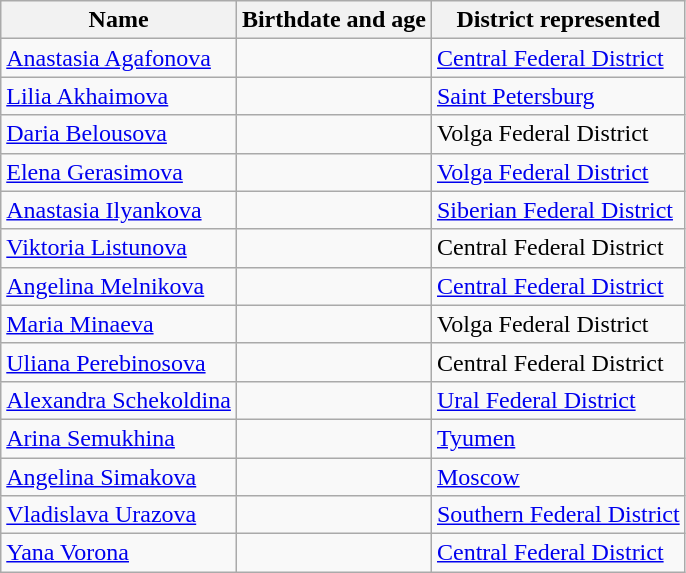<table class="wikitable">
<tr>
<th>Name</th>
<th>Birthdate and age</th>
<th>District represented</th>
</tr>
<tr>
<td><a href='#'>Anastasia Agafonova</a></td>
<td></td>
<td><a href='#'>Central Federal District</a></td>
</tr>
<tr>
<td><a href='#'>Lilia Akhaimova</a></td>
<td></td>
<td><a href='#'>Saint Petersburg</a></td>
</tr>
<tr>
<td><a href='#'>Daria Belousova</a></td>
<td></td>
<td>Volga Federal District</td>
</tr>
<tr>
<td><a href='#'>Elena Gerasimova</a></td>
<td></td>
<td><a href='#'>Volga Federal District</a></td>
</tr>
<tr>
<td><a href='#'>Anastasia Ilyankova</a></td>
<td></td>
<td><a href='#'>Siberian Federal District</a></td>
</tr>
<tr>
<td><a href='#'>Viktoria Listunova</a></td>
<td></td>
<td>Central Federal District</td>
</tr>
<tr>
<td><a href='#'>Angelina Melnikova</a></td>
<td></td>
<td><a href='#'>Central Federal District</a></td>
</tr>
<tr>
<td><a href='#'>Maria Minaeva</a></td>
<td></td>
<td>Volga Federal District</td>
</tr>
<tr>
<td><a href='#'>Uliana Perebinosova</a></td>
<td></td>
<td>Central Federal District</td>
</tr>
<tr>
<td><a href='#'>Alexandra Schekoldina</a></td>
<td></td>
<td><a href='#'>Ural Federal District</a></td>
</tr>
<tr>
<td><a href='#'>Arina Semukhina</a></td>
<td></td>
<td><a href='#'>Tyumen</a></td>
</tr>
<tr>
<td><a href='#'>Angelina Simakova</a></td>
<td></td>
<td><a href='#'>Moscow</a></td>
</tr>
<tr>
<td><a href='#'>Vladislava Urazova</a></td>
<td></td>
<td><a href='#'>Southern Federal District</a></td>
</tr>
<tr>
<td><a href='#'>Yana Vorona</a></td>
<td></td>
<td><a href='#'>Central Federal District</a></td>
</tr>
</table>
